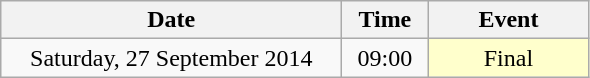<table class = "wikitable" style="text-align:center;">
<tr>
<th width=220>Date</th>
<th width=50>Time</th>
<th width=100>Event</th>
</tr>
<tr>
<td>Saturday, 27 September 2014</td>
<td>09:00</td>
<td bgcolor=ffffcc>Final</td>
</tr>
</table>
